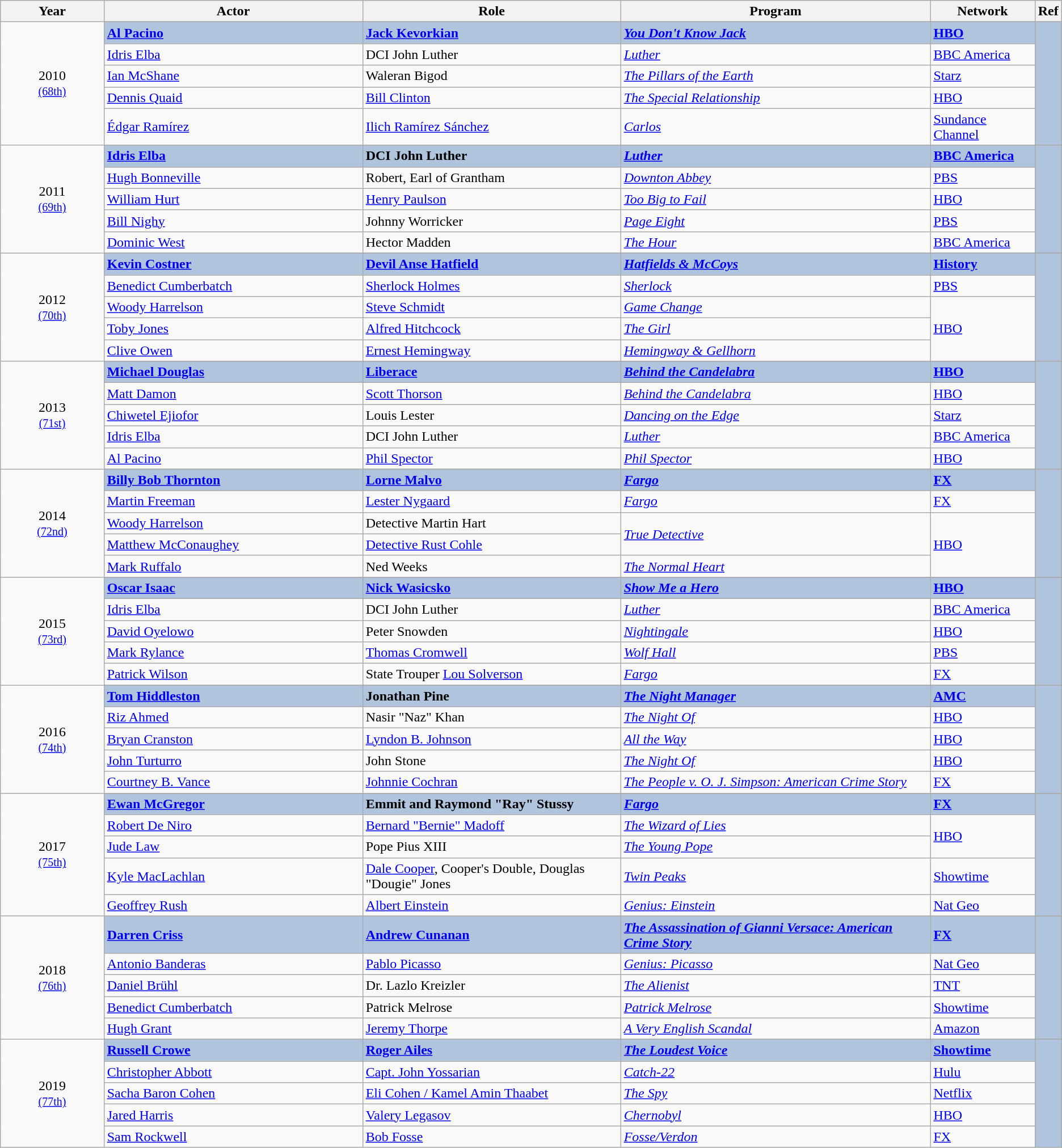<table class="wikitable">
<tr>
<th style="width:10%;">Year</th>
<th style="width:25%;">Actor</th>
<th style="width:25%;">Role</th>
<th style="width:30%;">Program</th>
<th style="width:10%;">Network</th>
<th style="width:5%;">Ref</th>
</tr>
<tr>
<td rowspan="6" style="text-align:center;">2010 <br><small><a href='#'>(68th)</a></small></td>
</tr>
<tr style="background:#B0C4DE;">
<td><strong><a href='#'>Al Pacino</a> </strong></td>
<td><strong><a href='#'>Jack Kevorkian</a></strong></td>
<td><em><a href='#'><strong>You Don't Know Jack</strong></a></em></td>
<td><strong><a href='#'>HBO</a></strong></td>
<td rowspan="5"></td>
</tr>
<tr>
<td><a href='#'>Idris Elba</a></td>
<td>DCI John Luther</td>
<td><em><a href='#'>Luther</a></em></td>
<td><a href='#'>BBC America</a></td>
</tr>
<tr>
<td><a href='#'>Ian McShane</a></td>
<td>Waleran Bigod</td>
<td><em><a href='#'>The Pillars of the Earth</a></em></td>
<td><a href='#'>Starz</a></td>
</tr>
<tr>
<td><a href='#'>Dennis Quaid</a></td>
<td><a href='#'>Bill Clinton</a></td>
<td><em><a href='#'>The Special Relationship</a></em></td>
<td><a href='#'>HBO</a></td>
</tr>
<tr>
<td><a href='#'>Édgar Ramírez</a></td>
<td><a href='#'>Ilich Ramírez Sánchez</a></td>
<td><em><a href='#'>Carlos</a></em></td>
<td><a href='#'>Sundance Channel</a></td>
</tr>
<tr>
<td rowspan="6" style="text-align:center;">2011 <br><small><a href='#'>(69th)</a></small></td>
</tr>
<tr style="background:#B0C4DE;">
<td><strong><a href='#'>Idris Elba</a> </strong></td>
<td><strong>DCI John Luther</strong></td>
<td><em><a href='#'><strong>Luther</strong></a></em></td>
<td><strong><a href='#'>BBC America</a></strong></td>
<td rowspan="5"></td>
</tr>
<tr>
<td><a href='#'>Hugh Bonneville</a></td>
<td>Robert, Earl of Grantham</td>
<td><em><a href='#'>Downton Abbey</a></em></td>
<td><a href='#'>PBS</a></td>
</tr>
<tr>
<td><a href='#'>William Hurt</a></td>
<td><a href='#'>Henry Paulson</a></td>
<td><em><a href='#'>Too Big to Fail</a></em></td>
<td><a href='#'>HBO</a></td>
</tr>
<tr>
<td><a href='#'>Bill Nighy</a></td>
<td>Johnny Worricker</td>
<td><em><a href='#'>Page Eight</a></em></td>
<td><a href='#'>PBS</a></td>
</tr>
<tr>
<td><a href='#'>Dominic West</a></td>
<td>Hector Madden</td>
<td><em><a href='#'>The Hour</a></em></td>
<td><a href='#'>BBC America</a></td>
</tr>
<tr>
<td rowspan="6" style="text-align:center;">2012 <br><small><a href='#'>(70th)</a></small></td>
</tr>
<tr style="background:#B0C4DE;">
<td><strong><a href='#'>Kevin Costner</a> </strong></td>
<td><strong><a href='#'>Devil Anse Hatfield</a></strong></td>
<td><em><a href='#'><strong>Hatfields & McCoys</strong></a></em></td>
<td><a href='#'><strong>History</strong></a></td>
<td rowspan="5"></td>
</tr>
<tr>
<td><a href='#'>Benedict Cumberbatch</a></td>
<td><a href='#'>Sherlock Holmes</a></td>
<td><em><a href='#'>Sherlock</a></em></td>
<td><a href='#'>PBS</a></td>
</tr>
<tr>
<td><a href='#'>Woody Harrelson</a></td>
<td><a href='#'>Steve Schmidt</a></td>
<td><em><a href='#'>Game Change</a></em></td>
<td rowspan="3"><a href='#'>HBO</a></td>
</tr>
<tr>
<td><a href='#'>Toby Jones</a></td>
<td><a href='#'>Alfred Hitchcock</a></td>
<td><em><a href='#'>The Girl</a></em></td>
</tr>
<tr>
<td><a href='#'>Clive Owen</a></td>
<td><a href='#'>Ernest Hemingway</a></td>
<td><em><a href='#'>Hemingway & Gellhorn</a></em></td>
</tr>
<tr>
<td rowspan="6" style="text-align:center;">2013 <br><small><a href='#'>(71st)</a></small></td>
</tr>
<tr style="background:#B0C4DE;">
<td><strong><a href='#'>Michael Douglas</a> </strong></td>
<td><strong><a href='#'>Liberace</a></strong></td>
<td><strong><em><a href='#'>Behind the Candelabra</a></em></strong></td>
<td><strong><a href='#'>HBO</a></strong></td>
<td rowspan="5"></td>
</tr>
<tr>
<td><a href='#'>Matt Damon</a></td>
<td><a href='#'>Scott Thorson</a></td>
<td><em><a href='#'>Behind the Candelabra</a></em></td>
<td><a href='#'>HBO</a></td>
</tr>
<tr>
<td><a href='#'>Chiwetel Ejiofor</a></td>
<td>Louis Lester</td>
<td><em><a href='#'>Dancing on the Edge</a></em></td>
<td><a href='#'>Starz</a></td>
</tr>
<tr>
<td><a href='#'>Idris Elba</a></td>
<td>DCI John Luther</td>
<td><em><a href='#'>Luther</a></em></td>
<td><a href='#'>BBC America</a></td>
</tr>
<tr>
<td><a href='#'>Al Pacino</a></td>
<td><a href='#'>Phil Spector</a></td>
<td><em><a href='#'>Phil Spector</a></em></td>
<td><a href='#'>HBO</a></td>
</tr>
<tr>
<td rowspan="6" style="text-align:center;">2014 <br><small><a href='#'>(72nd)</a></small></td>
</tr>
<tr style="background:#B0C4DE;">
<td><strong><a href='#'>Billy Bob Thornton</a> </strong></td>
<td><strong><a href='#'>Lorne Malvo</a></strong></td>
<td><em><a href='#'><strong>Fargo</strong></a></em></td>
<td><a href='#'><strong>FX</strong></a></td>
<td rowspan="5"></td>
</tr>
<tr>
<td><a href='#'>Martin Freeman</a></td>
<td><a href='#'>Lester Nygaard</a></td>
<td><em><a href='#'>Fargo</a></em></td>
<td><a href='#'>FX</a></td>
</tr>
<tr>
<td><a href='#'>Woody Harrelson</a></td>
<td>Detective Martin Hart</td>
<td rowspan="2"><em><a href='#'>True Detective</a></em></td>
<td rowspan="3"><a href='#'>HBO</a></td>
</tr>
<tr>
<td><a href='#'>Matthew McConaughey</a></td>
<td><a href='#'>Detective Rust Cohle</a></td>
</tr>
<tr>
<td><a href='#'>Mark Ruffalo</a></td>
<td>Ned Weeks</td>
<td><em><a href='#'>The Normal Heart</a></em></td>
</tr>
<tr>
<td rowspan="6" style="text-align:center;">2015 <br><small><a href='#'>(73rd)</a></small></td>
</tr>
<tr style="background:#B0C4DE;">
<td><strong><a href='#'>Oscar Isaac</a> </strong></td>
<td><strong><a href='#'>Nick Wasicsko</a></strong></td>
<td><strong><em><a href='#'>Show Me a Hero</a></em></strong></td>
<td><strong><a href='#'>HBO</a></strong></td>
<td rowspan="5"></td>
</tr>
<tr>
<td><a href='#'>Idris Elba</a></td>
<td>DCI John Luther</td>
<td><em><a href='#'>Luther</a></em></td>
<td><a href='#'>BBC America</a></td>
</tr>
<tr>
<td><a href='#'>David Oyelowo</a></td>
<td>Peter Snowden</td>
<td><em><a href='#'>Nightingale</a></em></td>
<td><a href='#'>HBO</a></td>
</tr>
<tr>
<td><a href='#'>Mark Rylance</a></td>
<td><a href='#'>Thomas Cromwell</a></td>
<td><em><a href='#'>Wolf Hall</a></em></td>
<td><a href='#'>PBS</a></td>
</tr>
<tr>
<td><a href='#'>Patrick Wilson</a></td>
<td>State Trouper <a href='#'>Lou Solverson</a></td>
<td><em><a href='#'>Fargo</a></em></td>
<td><a href='#'>FX</a></td>
</tr>
<tr>
<td rowspan="6" style="text-align:center;">2016 <br><small> <a href='#'>(74th)</a></small></td>
</tr>
<tr style="background:#B0C4DE;">
<td><strong><a href='#'>Tom Hiddleston</a> </strong></td>
<td><strong>Jonathan Pine</strong></td>
<td><em><a href='#'><strong>The Night Manager</strong></a></em></td>
<td><a href='#'><strong>AMC</strong></a></td>
<td rowspan="5"></td>
</tr>
<tr>
<td><a href='#'>Riz Ahmed</a></td>
<td>Nasir "Naz" Khan</td>
<td><em><a href='#'>The Night Of</a></em></td>
<td><a href='#'>HBO</a></td>
</tr>
<tr>
<td><a href='#'>Bryan Cranston</a></td>
<td><a href='#'>Lyndon B. Johnson</a></td>
<td><em><a href='#'>All the Way</a></em></td>
<td><a href='#'>HBO</a></td>
</tr>
<tr>
<td><a href='#'>John Turturro</a></td>
<td>John Stone</td>
<td><em><a href='#'>The Night Of</a></em></td>
<td><a href='#'>HBO</a></td>
</tr>
<tr>
<td><a href='#'>Courtney B. Vance</a></td>
<td><a href='#'>Johnnie Cochran</a></td>
<td><em><a href='#'>The People v. O. J. Simpson: American Crime Story</a></em></td>
<td><a href='#'>FX</a></td>
</tr>
<tr>
<td rowspan="6" style="text-align:center;">2017 <br><small> <a href='#'>(75th)</a></small></td>
</tr>
<tr style="background:#B0C4DE;">
<td><strong><a href='#'>Ewan McGregor</a> </strong></td>
<td><strong>Emmit and Raymond "Ray" Stussy</strong></td>
<td><em><a href='#'><strong>Fargo</strong></a></em></td>
<td><strong><a href='#'>FX</a></strong></td>
<td rowspan="5" style="background:#B0C4DE;"></td>
</tr>
<tr>
<td><a href='#'>Robert De Niro</a></td>
<td><a href='#'>Bernard "Bernie" Madoff</a></td>
<td><em><a href='#'>The Wizard of Lies</a></em></td>
<td rowspan="2"><a href='#'>HBO</a></td>
</tr>
<tr>
<td><a href='#'>Jude Law</a></td>
<td>Pope Pius XIII</td>
<td><em><a href='#'>The Young Pope</a></em></td>
</tr>
<tr>
<td><a href='#'>Kyle MacLachlan</a></td>
<td><a href='#'>Dale Cooper</a>, Cooper's Double, Douglas "Dougie" Jones</td>
<td><em><a href='#'>Twin Peaks</a></em></td>
<td><a href='#'>Showtime</a></td>
</tr>
<tr>
<td><a href='#'>Geoffrey Rush</a></td>
<td><a href='#'>Albert Einstein</a></td>
<td><em><a href='#'>Genius: Einstein</a></em></td>
<td><a href='#'>Nat Geo</a></td>
</tr>
<tr>
<td rowspan="6" style="text-align:center;">2018 <br><small> <a href='#'>(76th)</a></small></td>
</tr>
<tr style="background:#B0C4DE;">
<td><strong><a href='#'>Darren Criss</a> </strong></td>
<td><strong><a href='#'>Andrew Cunanan</a></strong></td>
<td><strong><em><a href='#'>The Assassination of Gianni Versace: American Crime Story</a></em></strong></td>
<td><strong><a href='#'>FX</a></strong></td>
<td rowspan="5"></td>
</tr>
<tr>
<td><a href='#'>Antonio Banderas</a></td>
<td><a href='#'>Pablo Picasso</a></td>
<td><em><a href='#'>Genius: Picasso</a></em></td>
<td><a href='#'>Nat Geo</a></td>
</tr>
<tr>
<td><a href='#'>Daniel Brühl</a></td>
<td>Dr. Lazlo Kreizler</td>
<td><em><a href='#'>The Alienist</a></em></td>
<td><a href='#'>TNT</a></td>
</tr>
<tr>
<td><a href='#'>Benedict Cumberbatch</a></td>
<td>Patrick Melrose</td>
<td><em><a href='#'>Patrick Melrose</a></em></td>
<td><a href='#'>Showtime</a></td>
</tr>
<tr>
<td><a href='#'>Hugh Grant</a></td>
<td><a href='#'>Jeremy Thorpe</a></td>
<td><em><a href='#'>A Very English Scandal</a></em></td>
<td><a href='#'>Amazon</a></td>
</tr>
<tr>
<td rowspan="6" style="text-align:center;">2019 <br><small> <a href='#'>(77th)</a></small></td>
</tr>
<tr style="background:#B0C4DE;">
<td><strong><a href='#'>Russell Crowe</a> </strong></td>
<td><strong><a href='#'>Roger Ailes</a></strong></td>
<td><strong><em><a href='#'>The Loudest Voice</a></em></strong></td>
<td><strong><a href='#'>Showtime</a></strong></td>
<td rowspan="5"></td>
</tr>
<tr>
<td><a href='#'>Christopher Abbott</a></td>
<td><a href='#'>Capt. John Yossarian</a></td>
<td><em><a href='#'>Catch-22</a></em></td>
<td><a href='#'>Hulu</a></td>
</tr>
<tr>
<td><a href='#'>Sacha Baron Cohen</a></td>
<td><a href='#'>Eli Cohen / Kamel Amin Thaabet</a></td>
<td><em><a href='#'>The Spy</a></em></td>
<td><a href='#'>Netflix</a></td>
</tr>
<tr>
<td><a href='#'>Jared Harris</a></td>
<td><a href='#'>Valery Legasov</a></td>
<td><em><a href='#'>Chernobyl</a></em></td>
<td><a href='#'>HBO</a></td>
</tr>
<tr>
<td><a href='#'>Sam Rockwell</a></td>
<td><a href='#'>Bob Fosse</a></td>
<td><em><a href='#'>Fosse/Verdon</a></em></td>
<td><a href='#'>FX</a></td>
</tr>
</table>
